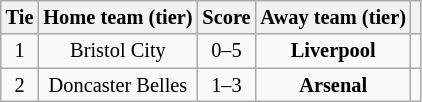<table class="wikitable" style="text-align:center; font-size:85%">
<tr>
<th>Tie</th>
<th>Home team (tier)</th>
<th>Score</th>
<th>Away team (tier)</th>
<th></th>
</tr>
<tr>
<td align="center">1</td>
<td>Bristol City</td>
<td align="center">0–5</td>
<td><strong>Liverpool</strong></td>
<td></td>
</tr>
<tr>
<td align="center">2</td>
<td>Doncaster Belles</td>
<td align="center">1–3 </td>
<td><strong>Arsenal</strong></td>
<td></td>
</tr>
</table>
